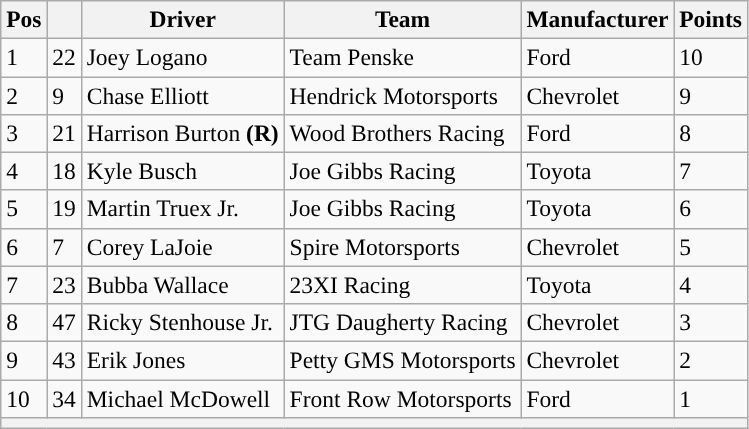<table class="wikitable" style="font-size:98%">
<tr>
<th>Pos</th>
<th></th>
<th>Driver</th>
<th>Team</th>
<th>Manufacturer</th>
<th>Points</th>
</tr>
<tr>
<td>1</td>
<td>22</td>
<td>Joey Logano</td>
<td>Team Penske</td>
<td>Ford</td>
<td>10</td>
</tr>
<tr>
<td>2</td>
<td>9</td>
<td>Chase Elliott</td>
<td>Hendrick Motorsports</td>
<td>Chevrolet</td>
<td>9</td>
</tr>
<tr>
<td>3</td>
<td>21</td>
<td>Harrison Burton <strong>(R)</strong></td>
<td>Wood Brothers Racing</td>
<td>Ford</td>
<td>8</td>
</tr>
<tr>
<td>4</td>
<td>18</td>
<td>Kyle Busch</td>
<td>Joe Gibbs Racing</td>
<td>Toyota</td>
<td>7</td>
</tr>
<tr>
<td>5</td>
<td>19</td>
<td>Martin Truex Jr.</td>
<td>Joe Gibbs Racing</td>
<td>Toyota</td>
<td>6</td>
</tr>
<tr>
<td>6</td>
<td>7</td>
<td>Corey LaJoie</td>
<td>Spire Motorsports</td>
<td>Chevrolet</td>
<td>5</td>
</tr>
<tr>
<td>7</td>
<td>23</td>
<td>Bubba Wallace</td>
<td>23XI Racing</td>
<td>Toyota</td>
<td>4</td>
</tr>
<tr>
<td>8</td>
<td>47</td>
<td>Ricky Stenhouse Jr.</td>
<td>JTG Daugherty Racing</td>
<td>Chevrolet</td>
<td>3</td>
</tr>
<tr>
<td>9</td>
<td>43</td>
<td>Erik Jones</td>
<td>Petty GMS Motorsports</td>
<td>Chevrolet</td>
<td>2</td>
</tr>
<tr>
<td>10</td>
<td>34</td>
<td>Michael McDowell</td>
<td>Front Row Motorsports</td>
<td>Ford</td>
<td>1</td>
</tr>
<tr>
<th colspan="6"></th>
</tr>
</table>
